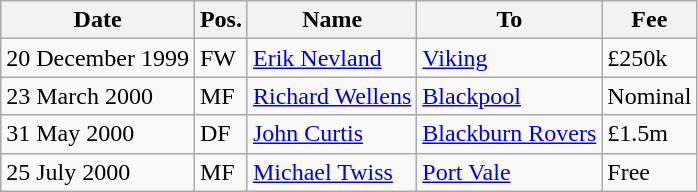<table class="wikitable">
<tr>
<th>Date</th>
<th>Pos.</th>
<th>Name</th>
<th>To</th>
<th>Fee</th>
</tr>
<tr>
<td>20 December 1999</td>
<td>FW</td>
<td> <a href='#'>Erik Nevland</a></td>
<td> <a href='#'>Viking</a></td>
<td>£250k</td>
</tr>
<tr>
<td>23 March 2000</td>
<td>MF</td>
<td> <a href='#'>Richard Wellens</a></td>
<td> <a href='#'>Blackpool</a></td>
<td>Nominal</td>
</tr>
<tr>
<td>31 May 2000</td>
<td>DF</td>
<td> <a href='#'>John Curtis</a></td>
<td> <a href='#'>Blackburn Rovers</a></td>
<td>£1.5m</td>
</tr>
<tr>
<td>25 July 2000</td>
<td>MF</td>
<td> <a href='#'>Michael Twiss</a></td>
<td> <a href='#'>Port Vale</a></td>
<td>Free</td>
</tr>
</table>
